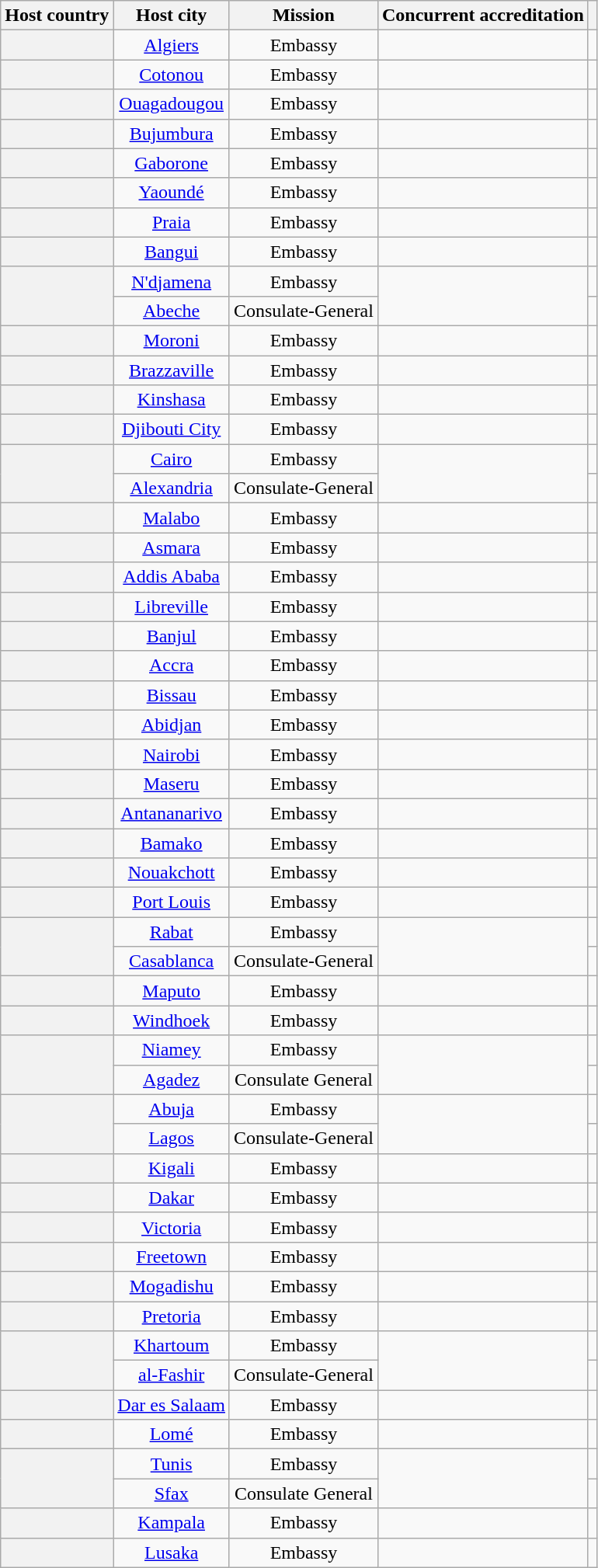<table class="wikitable plainrowheaders" style="text-align:center">
<tr>
<th scope="col">Host country</th>
<th scope="col">Host city</th>
<th scope="col">Mission</th>
<th scope="col">Concurrent accreditation</th>
<th scope="col"></th>
</tr>
<tr>
<th scope="row"></th>
<td><a href='#'>Algiers</a></td>
<td>Embassy</td>
<td></td>
<td></td>
</tr>
<tr>
<th scope="row"></th>
<td><a href='#'>Cotonou</a></td>
<td>Embassy</td>
<td></td>
<td></td>
</tr>
<tr>
<th scope="row"></th>
<td><a href='#'>Ouagadougou</a></td>
<td>Embassy</td>
<td></td>
<td></td>
</tr>
<tr>
<th scope="row"></th>
<td><a href='#'>Bujumbura</a></td>
<td>Embassy</td>
<td></td>
<td></td>
</tr>
<tr>
<th scope="row"></th>
<td><a href='#'>Gaborone</a></td>
<td>Embassy</td>
<td></td>
<td></td>
</tr>
<tr>
<th scope="row"></th>
<td><a href='#'>Yaoundé</a></td>
<td>Embassy</td>
<td></td>
<td></td>
</tr>
<tr>
<th scope="row"></th>
<td><a href='#'>Praia</a></td>
<td>Embassy</td>
<td></td>
<td></td>
</tr>
<tr>
<th scope="row"></th>
<td><a href='#'>Bangui</a></td>
<td>Embassy</td>
<td></td>
<td></td>
</tr>
<tr>
<th scope="row" rowspan="2"></th>
<td><a href='#'>N'djamena</a></td>
<td>Embassy</td>
<td rowspan="2"></td>
<td></td>
</tr>
<tr>
<td><a href='#'>Abeche</a></td>
<td>Consulate-General</td>
<td></td>
</tr>
<tr>
<th scope="row"></th>
<td><a href='#'>Moroni</a></td>
<td>Embassy</td>
<td></td>
<td></td>
</tr>
<tr>
<th scope="row"></th>
<td><a href='#'>Brazzaville</a></td>
<td>Embassy</td>
<td></td>
<td></td>
</tr>
<tr>
<th scope="row"></th>
<td><a href='#'>Kinshasa</a></td>
<td>Embassy</td>
<td></td>
<td></td>
</tr>
<tr>
<th scope="row"></th>
<td><a href='#'>Djibouti City</a></td>
<td>Embassy</td>
<td></td>
<td></td>
</tr>
<tr>
<th scope="row" rowspan="2"></th>
<td><a href='#'>Cairo</a></td>
<td>Embassy</td>
<td rowspan="2"></td>
<td></td>
</tr>
<tr>
<td><a href='#'>Alexandria</a></td>
<td>Consulate-General</td>
<td></td>
</tr>
<tr>
<th scope="row"></th>
<td><a href='#'>Malabo</a></td>
<td>Embassy</td>
<td></td>
<td></td>
</tr>
<tr>
<th scope="row"></th>
<td><a href='#'>Asmara</a></td>
<td>Embassy</td>
<td></td>
<td></td>
</tr>
<tr>
<th scope="row"></th>
<td><a href='#'>Addis Ababa</a></td>
<td>Embassy</td>
<td></td>
<td></td>
</tr>
<tr>
<th scope="row"></th>
<td><a href='#'>Libreville</a></td>
<td>Embassy</td>
<td></td>
<td></td>
</tr>
<tr>
<th scope="row"></th>
<td><a href='#'>Banjul</a></td>
<td>Embassy</td>
<td></td>
<td></td>
</tr>
<tr>
<th scope="row"></th>
<td><a href='#'>Accra</a></td>
<td>Embassy</td>
<td></td>
<td></td>
</tr>
<tr>
<th scope="row"></th>
<td><a href='#'>Bissau</a></td>
<td>Embassy</td>
<td></td>
<td></td>
</tr>
<tr>
<th scope="row"></th>
<td><a href='#'>Abidjan</a></td>
<td>Embassy</td>
<td></td>
<td></td>
</tr>
<tr>
<th scope="row"></th>
<td><a href='#'>Nairobi</a></td>
<td>Embassy</td>
<td></td>
<td></td>
</tr>
<tr>
<th scope="row"></th>
<td><a href='#'>Maseru</a></td>
<td>Embassy</td>
<td></td>
<td></td>
</tr>
<tr>
<th scope="row"></th>
<td><a href='#'>Antananarivo</a></td>
<td>Embassy</td>
<td></td>
<td></td>
</tr>
<tr>
<th scope="row"></th>
<td><a href='#'>Bamako</a></td>
<td>Embassy</td>
<td></td>
<td></td>
</tr>
<tr>
<th scope="row"></th>
<td><a href='#'>Nouakchott</a></td>
<td>Embassy</td>
<td></td>
<td></td>
</tr>
<tr>
<th scope="row"></th>
<td><a href='#'>Port Louis</a></td>
<td>Embassy</td>
<td></td>
<td></td>
</tr>
<tr>
<th scope="row" rowspan="2"></th>
<td><a href='#'>Rabat</a></td>
<td>Embassy</td>
<td rowspan="2"></td>
<td></td>
</tr>
<tr>
<td><a href='#'>Casablanca</a></td>
<td>Consulate-General</td>
<td></td>
</tr>
<tr>
<th scope="row"></th>
<td><a href='#'>Maputo</a></td>
<td>Embassy</td>
<td></td>
<td></td>
</tr>
<tr>
<th scope="row"></th>
<td><a href='#'>Windhoek</a></td>
<td>Embassy</td>
<td></td>
<td></td>
</tr>
<tr>
<th scope="row" rowspan="2"></th>
<td><a href='#'>Niamey</a></td>
<td>Embassy</td>
<td rowspan="2"></td>
<td></td>
</tr>
<tr>
<td><a href='#'>Agadez</a></td>
<td>Consulate General</td>
<td></td>
</tr>
<tr>
<th scope="row" rowspan="2"></th>
<td><a href='#'>Abuja</a></td>
<td>Embassy</td>
<td rowspan="2"></td>
<td></td>
</tr>
<tr>
<td><a href='#'>Lagos</a></td>
<td>Consulate-General</td>
<td></td>
</tr>
<tr>
<th scope="row"></th>
<td><a href='#'>Kigali</a></td>
<td>Embassy</td>
<td></td>
<td></td>
</tr>
<tr>
<th scope="row"></th>
<td><a href='#'>Dakar</a></td>
<td>Embassy</td>
<td></td>
<td></td>
</tr>
<tr>
<th scope="row"></th>
<td><a href='#'>Victoria</a></td>
<td>Embassy</td>
<td></td>
<td></td>
</tr>
<tr>
<th scope="row"></th>
<td><a href='#'>Freetown</a></td>
<td>Embassy</td>
<td></td>
<td></td>
</tr>
<tr>
<th scope="row"></th>
<td><a href='#'>Mogadishu</a></td>
<td>Embassy</td>
<td></td>
<td></td>
</tr>
<tr>
<th scope="row"></th>
<td><a href='#'>Pretoria</a></td>
<td>Embassy</td>
<td></td>
<td></td>
</tr>
<tr>
<th scope="row" rowspan="2"></th>
<td><a href='#'>Khartoum</a></td>
<td>Embassy</td>
<td rowspan="2"></td>
<td></td>
</tr>
<tr>
<td><a href='#'>al-Fashir</a></td>
<td>Consulate-General</td>
<td></td>
</tr>
<tr>
<th scope="row"></th>
<td><a href='#'>Dar es Salaam</a></td>
<td>Embassy</td>
<td></td>
<td></td>
</tr>
<tr>
<th scope="row"></th>
<td><a href='#'>Lomé</a></td>
<td>Embassy</td>
<td></td>
<td></td>
</tr>
<tr>
<th scope="row" rowspan="2"></th>
<td><a href='#'>Tunis</a></td>
<td>Embassy</td>
<td rowspan="2"></td>
<td></td>
</tr>
<tr>
<td><a href='#'>Sfax</a></td>
<td>Consulate General</td>
<td></td>
</tr>
<tr>
<th scope="row"></th>
<td><a href='#'>Kampala</a></td>
<td>Embassy</td>
<td></td>
<td></td>
</tr>
<tr>
<th scope="row"></th>
<td><a href='#'>Lusaka</a></td>
<td>Embassy</td>
<td></td>
<td></td>
</tr>
</table>
